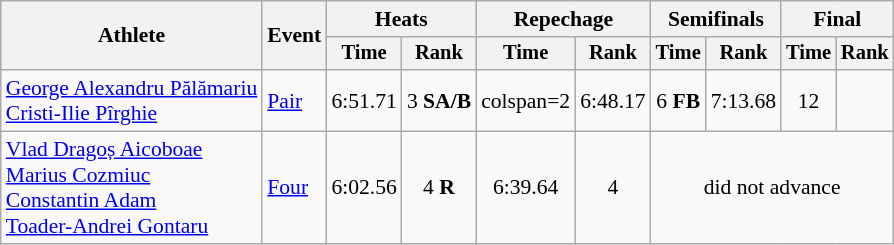<table class="wikitable" style="font-size:90%">
<tr>
<th rowspan="2">Athlete</th>
<th rowspan="2">Event</th>
<th colspan="2">Heats</th>
<th colspan="2">Repechage</th>
<th colspan="2">Semifinals</th>
<th colspan="2">Final</th>
</tr>
<tr style="font-size:95%">
<th>Time</th>
<th>Rank</th>
<th>Time</th>
<th>Rank</th>
<th>Time</th>
<th>Rank</th>
<th>Time</th>
<th>Rank</th>
</tr>
<tr align=center>
<td align=left><a href='#'>George Alexandru Pălămariu</a><br><a href='#'>Cristi-Ilie Pîrghie</a></td>
<td align=left><a href='#'>Pair</a></td>
<td>6:51.71</td>
<td>3 <strong>SA/B</strong></td>
<td>colspan=2 </td>
<td>6:48.17</td>
<td>6 <strong>FB</strong></td>
<td>7:13.68</td>
<td>12</td>
</tr>
<tr align=center>
<td align=left><a href='#'>Vlad Dragoș Aicoboae</a><br><a href='#'>Marius Cozmiuc</a><br><a href='#'>Constantin Adam</a><br><a href='#'>Toader-Andrei Gontaru</a></td>
<td align=left><a href='#'>Four</a></td>
<td>6:02.56</td>
<td>4 <strong>R</strong></td>
<td>6:39.64</td>
<td>4</td>
<td colspan=4>did not advance</td>
</tr>
</table>
